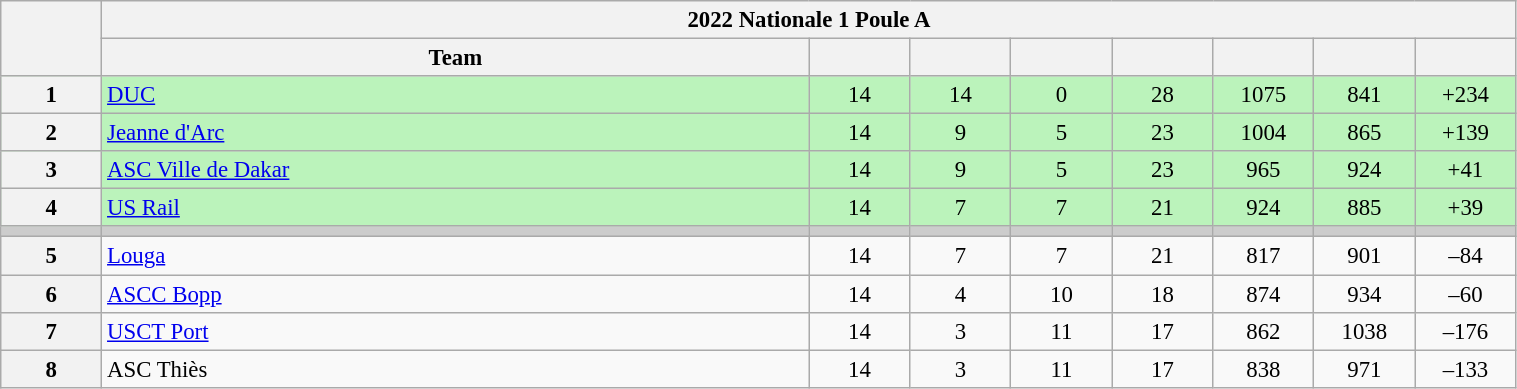<table class="wikitable" width="80%" style="font-size:95%; text-align:center">
<tr>
<th rowspan="2" width="5%"></th>
<th colspan="8" style="text-align:center"><strong>2022 Nationale 1 Poule A</strong></th>
</tr>
<tr>
<th width="35%">Team</th>
<th width="5%"></th>
<th width="5%"></th>
<th width="5%"></th>
<th width="5%"></th>
<th width="5%"></th>
<th width="5%"></th>
<th width="5%"></th>
</tr>
<tr style="background-color:#BBF3BB;">
<th>1</th>
<td style="text-align:left;"><a href='#'>DUC</a></td>
<td>14</td>
<td>14</td>
<td>0</td>
<td>28</td>
<td>1075</td>
<td>841</td>
<td>+234</td>
</tr>
<tr style="background-color:#BBF3BB;">
<th>2</th>
<td style="text-align:left;"><a href='#'>Jeanne d'Arc</a></td>
<td>14</td>
<td>9</td>
<td>5</td>
<td>23</td>
<td>1004</td>
<td>865</td>
<td>+139</td>
</tr>
<tr style="background-color:#BBF3BB;">
<th>3</th>
<td style="text-align:left;"><a href='#'>ASC Ville de Dakar</a></td>
<td>14</td>
<td>9</td>
<td>5</td>
<td>23</td>
<td>965</td>
<td>924</td>
<td>+41</td>
</tr>
<tr style="background-color:#BBF3BB;">
<th>4</th>
<td style="text-align:left;"><a href='#'>US Rail</a></td>
<td>14</td>
<td>7</td>
<td>7</td>
<td>21</td>
<td>924</td>
<td>885</td>
<td>+39</td>
</tr>
<tr style="background-color:#CCCCCC">
<td></td>
<td></td>
<td></td>
<td></td>
<td></td>
<td></td>
<td></td>
<td></td>
<td></td>
</tr>
<tr>
<th>5</th>
<td style="text-align:left;"><a href='#'>Louga</a></td>
<td>14</td>
<td>7</td>
<td>7</td>
<td>21</td>
<td>817</td>
<td>901</td>
<td>–84</td>
</tr>
<tr>
<th>6</th>
<td style="text-align:left;"><a href='#'>ASCC Bopp</a></td>
<td>14</td>
<td>4</td>
<td>10</td>
<td>18</td>
<td>874</td>
<td>934</td>
<td>–60</td>
</tr>
<tr>
<th>7</th>
<td style="text-align:left;"><a href='#'>USCT Port</a></td>
<td>14</td>
<td>3</td>
<td>11</td>
<td>17</td>
<td>862</td>
<td>1038</td>
<td>–176</td>
</tr>
<tr>
<th>8</th>
<td style="text-align:left;">ASC Thiès</td>
<td>14</td>
<td>3</td>
<td>11</td>
<td>17</td>
<td>838</td>
<td>971</td>
<td>–133</td>
</tr>
</table>
